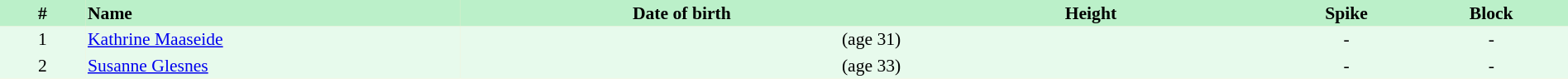<table border=0 cellpadding=2 cellspacing=0  |- bgcolor=#FFECCE style="text-align:center; font-size:90%;" width=100%>
<tr bgcolor=#BBF0C9>
<th width=5%>#</th>
<th width=22% align=left>Name</th>
<th width=26%>Date of birth</th>
<th width=22%>Height</th>
<th width=8%>Spike</th>
<th width=9%>Block</th>
</tr>
<tr bgcolor=#E7FAEC>
<td>1</td>
<td align=left><a href='#'>Kathrine Maaseide</a></td>
<td align=right> (age 31)</td>
<td></td>
<td>-</td>
<td>-</td>
</tr>
<tr bgcolor=#E7FAEC>
<td>2</td>
<td align=left><a href='#'>Susanne Glesnes</a></td>
<td align=right> (age 33)</td>
<td></td>
<td>-</td>
<td>-</td>
</tr>
</table>
